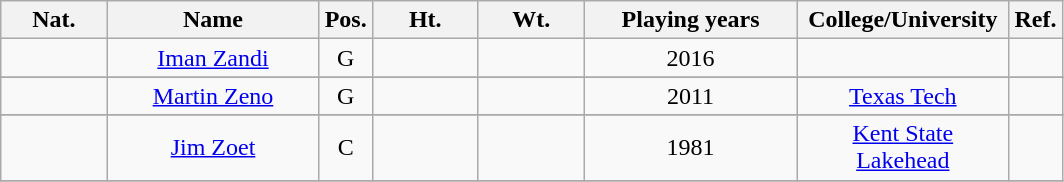<table class="wikitable" style="text-align:center;">
<tr>
<th scope="col" width="10%">Nat.</th>
<th scope="col" width="20%">Name</th>
<th scope="col" width="5%">Pos.</th>
<th scope="col" width="10%">Ht.</th>
<th scope="col" width="10%">Wt.</th>
<th scope="col" width="20%">Playing years</th>
<th scope="col" width="20%">College/University</th>
<th scope="col" width="5%">Ref.</th>
</tr>
<tr>
<td></td>
<td><a href='#'>Iman Zandi</a></td>
<td>G</td>
<td></td>
<td></td>
<td>2016</td>
<td></td>
<td></td>
</tr>
<tr>
</tr>
<tr>
<td></td>
<td><a href='#'>Martin Zeno</a></td>
<td>G</td>
<td></td>
<td></td>
<td>2011</td>
<td><a href='#'>Texas Tech</a></td>
<td></td>
</tr>
<tr>
</tr>
<tr>
<td></td>
<td><a href='#'>Jim Zoet</a></td>
<td>C</td>
<td></td>
<td></td>
<td>1981</td>
<td><a href='#'>Kent State</a><br><a href='#'>Lakehead</a></td>
<td></td>
</tr>
<tr>
</tr>
</table>
